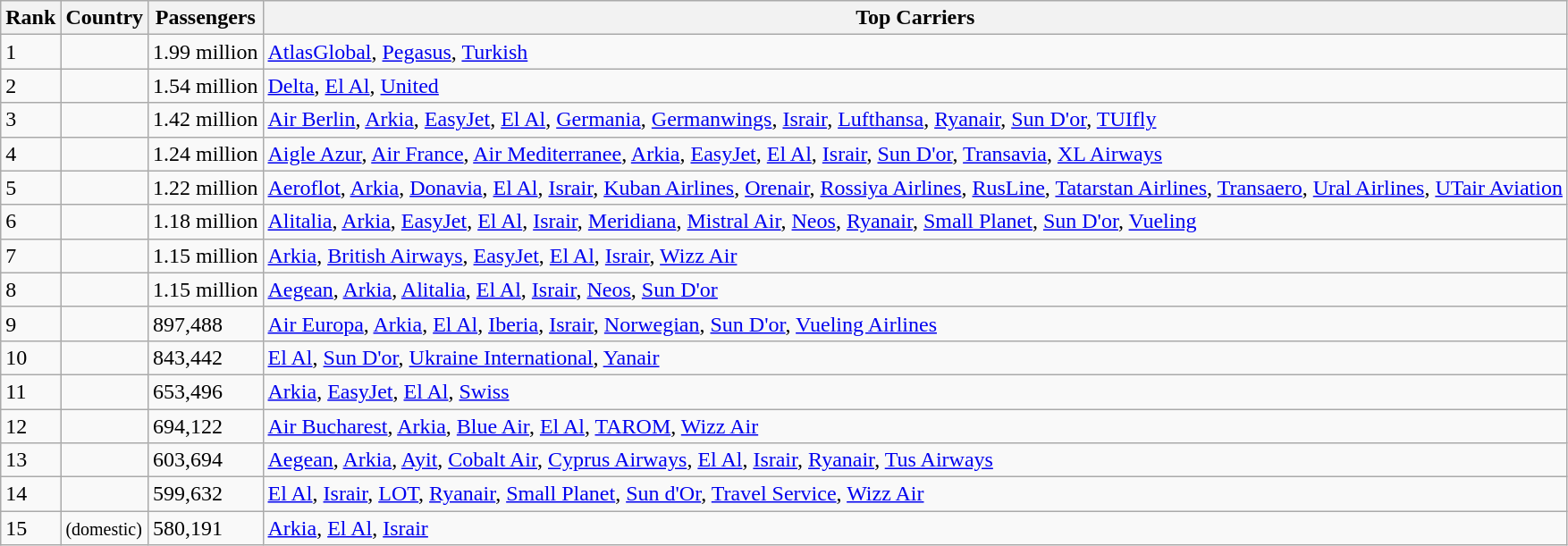<table class="wikitable" style="font-size: 100%" width= align=>
<tr>
<th>Rank</th>
<th>Country</th>
<th>Passengers</th>
<th>Top Carriers</th>
</tr>
<tr>
<td>1</td>
<td></td>
<td>1.99 million</td>
<td><a href='#'>AtlasGlobal</a>, <a href='#'>Pegasus</a>, <a href='#'>Turkish</a></td>
</tr>
<tr>
<td>2</td>
<td></td>
<td>1.54 million</td>
<td><a href='#'>Delta</a>, <a href='#'>El Al</a>, <a href='#'>United</a></td>
</tr>
<tr>
<td>3</td>
<td></td>
<td>1.42 million</td>
<td><a href='#'>Air Berlin</a>, <a href='#'>Arkia</a>, <a href='#'>EasyJet</a>, <a href='#'>El Al</a>, <a href='#'>Germania</a>, <a href='#'>Germanwings</a>, <a href='#'>Israir</a>, <a href='#'>Lufthansa</a>, <a href='#'>Ryanair</a>, <a href='#'>Sun D'or</a>, <a href='#'>TUIfly</a></td>
</tr>
<tr>
<td>4</td>
<td></td>
<td>1.24 million</td>
<td><a href='#'>Aigle Azur</a>, <a href='#'>Air France</a>, <a href='#'>Air Mediterranee</a>, <a href='#'>Arkia</a>, <a href='#'>EasyJet</a>, <a href='#'>El Al</a>, <a href='#'>Israir</a>, <a href='#'>Sun D'or</a>, <a href='#'>Transavia</a>, <a href='#'>XL Airways</a></td>
</tr>
<tr>
<td>5</td>
<td></td>
<td>1.22 million</td>
<td><a href='#'>Aeroflot</a>, <a href='#'>Arkia</a>, <a href='#'>Donavia</a>, <a href='#'>El Al</a>, <a href='#'>Israir</a>, <a href='#'>Kuban Airlines</a>, <a href='#'>Orenair</a>, <a href='#'>Rossiya Airlines</a>, <a href='#'>RusLine</a>, <a href='#'>Tatarstan Airlines</a>, <a href='#'>Transaero</a>, <a href='#'>Ural Airlines</a>, <a href='#'>UTair Aviation</a></td>
</tr>
<tr>
<td>6</td>
<td></td>
<td>1.18 million</td>
<td><a href='#'>Alitalia</a>, <a href='#'>Arkia</a>, <a href='#'>EasyJet</a>, <a href='#'>El Al</a>, <a href='#'>Israir</a>, <a href='#'>Meridiana</a>, <a href='#'>Mistral Air</a>, <a href='#'>Neos</a>, <a href='#'>Ryanair</a>, <a href='#'>Small Planet</a>, <a href='#'>Sun D'or</a>, <a href='#'>Vueling</a></td>
</tr>
<tr>
<td>7</td>
<td></td>
<td>1.15 million</td>
<td><a href='#'>Arkia</a>, <a href='#'>British Airways</a>, <a href='#'>EasyJet</a>, <a href='#'>El Al</a>, <a href='#'>Israir</a>, <a href='#'>Wizz Air</a></td>
</tr>
<tr>
<td>8</td>
<td></td>
<td>1.15 million</td>
<td><a href='#'>Aegean</a>, <a href='#'>Arkia</a>, <a href='#'>Alitalia</a>, <a href='#'>El Al</a>, <a href='#'>Israir</a>, <a href='#'>Neos</a>, <a href='#'>Sun D'or</a></td>
</tr>
<tr>
<td>9</td>
<td></td>
<td>897,488</td>
<td><a href='#'>Air Europa</a>, <a href='#'>Arkia</a>, <a href='#'>El Al</a>, <a href='#'>Iberia</a>, <a href='#'>Israir</a>, <a href='#'>Norwegian</a>, <a href='#'>Sun D'or</a>, <a href='#'>Vueling Airlines</a></td>
</tr>
<tr>
<td>10</td>
<td></td>
<td>843,442</td>
<td><a href='#'>El Al</a>, <a href='#'>Sun D'or</a>, <a href='#'>Ukraine International</a>, <a href='#'>Yanair</a></td>
</tr>
<tr>
<td>11</td>
<td></td>
<td>653,496</td>
<td><a href='#'>Arkia</a>, <a href='#'>EasyJet</a>, <a href='#'>El Al</a>, <a href='#'>Swiss</a></td>
</tr>
<tr>
<td>12</td>
<td></td>
<td>694,122</td>
<td><a href='#'>Air Bucharest</a>, <a href='#'>Arkia</a>, <a href='#'>Blue Air</a>, <a href='#'>El Al</a>, <a href='#'>TAROM</a>, <a href='#'>Wizz Air</a></td>
</tr>
<tr>
<td>13</td>
<td></td>
<td>603,694</td>
<td><a href='#'>Aegean</a>, <a href='#'>Arkia</a>, <a href='#'>Ayit</a>, <a href='#'>Cobalt Air</a>, <a href='#'>Cyprus Airways</a>, <a href='#'>El Al</a>, <a href='#'>Israir</a>, <a href='#'>Ryanair</a>, <a href='#'>Tus Airways</a></td>
</tr>
<tr>
<td>14</td>
<td></td>
<td>599,632</td>
<td><a href='#'>El Al</a>, <a href='#'>Israir</a>, <a href='#'>LOT</a>, <a href='#'>Ryanair</a>, <a href='#'>Small Planet</a>, <a href='#'>Sun d'Or</a>, <a href='#'>Travel Service</a>, <a href='#'>Wizz Air</a></td>
</tr>
<tr>
<td>15</td>
<td> <small>(domestic)</small></td>
<td>580,191</td>
<td><a href='#'>Arkia</a>, <a href='#'>El Al</a>, <a href='#'>Israir</a></td>
</tr>
</table>
